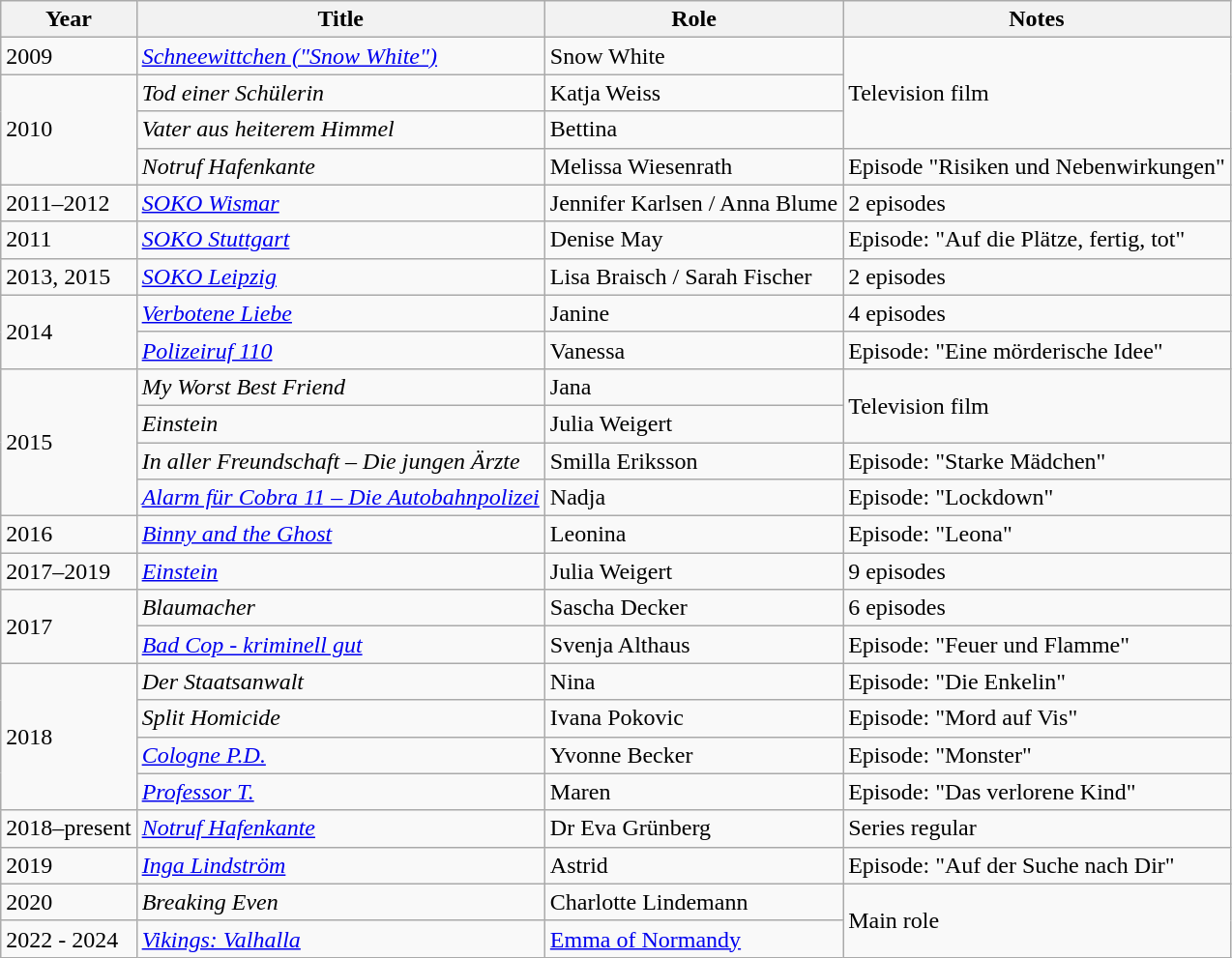<table class="wikitable sortable">
<tr>
<th>Year</th>
<th>Title</th>
<th>Role</th>
<th class="unsortable">Notes</th>
</tr>
<tr>
<td>2009</td>
<td><em><a href='#'>Schneewittchen ("Snow White")</a></em></td>
<td>Snow White</td>
<td rowspan="3">Television film</td>
</tr>
<tr>
<td rowspan="3">2010</td>
<td><em>Tod einer Schülerin</em></td>
<td>Katja Weiss</td>
</tr>
<tr>
<td><em>Vater aus heiterem Himmel</em></td>
<td>Bettina</td>
</tr>
<tr>
<td><em>Notruf Hafenkante</em></td>
<td>Melissa Wiesenrath</td>
<td>Episode "Risiken und Nebenwirkungen"</td>
</tr>
<tr>
<td>2011–2012</td>
<td><em><a href='#'>SOKO Wismar</a> </em></td>
<td>Jennifer Karlsen / Anna Blume</td>
<td>2 episodes</td>
</tr>
<tr>
<td>2011</td>
<td><em><a href='#'>SOKO Stuttgart</a></em></td>
<td>Denise May</td>
<td>Episode: "Auf die Plätze, fertig, tot"</td>
</tr>
<tr>
<td>2013, 2015</td>
<td><em><a href='#'>SOKO Leipzig</a></em></td>
<td>Lisa Braisch / Sarah Fischer</td>
<td>2 episodes</td>
</tr>
<tr>
<td rowspan="2">2014</td>
<td><em><a href='#'>Verbotene Liebe</a></em></td>
<td>Janine</td>
<td>4 episodes</td>
</tr>
<tr>
<td><em><a href='#'>Polizeiruf 110</a></em></td>
<td>Vanessa</td>
<td>Episode: "Eine mörderische Idee"</td>
</tr>
<tr>
<td rowspan="4">2015</td>
<td><em>My Worst Best Friend</em></td>
<td>Jana</td>
<td rowspan="2">Television film</td>
</tr>
<tr>
<td><em>Einstein</em></td>
<td>Julia Weigert</td>
</tr>
<tr>
<td><em>In aller Freundschaft – Die jungen Ärzte</em></td>
<td>Smilla Eriksson</td>
<td>Episode: "Starke Mädchen"</td>
</tr>
<tr>
<td><em><a href='#'>Alarm für Cobra 11 – Die Autobahnpolizei</a></em></td>
<td>Nadja</td>
<td>Episode: "Lockdown"</td>
</tr>
<tr>
<td>2016</td>
<td><em><a href='#'>Binny and the Ghost</a></em></td>
<td>Leonina</td>
<td>Episode: "Leona"</td>
</tr>
<tr>
<td>2017–2019</td>
<td><em><a href='#'>Einstein</a></em></td>
<td>Julia Weigert</td>
<td>9 episodes</td>
</tr>
<tr>
<td rowspan="2">2017</td>
<td><em>Blaumacher</em></td>
<td>Sascha Decker</td>
<td>6 episodes</td>
</tr>
<tr>
<td><em><a href='#'>Bad Cop - kriminell gut</a></em></td>
<td>Svenja Althaus</td>
<td>Episode: "Feuer und Flamme"</td>
</tr>
<tr>
<td rowspan="4">2018</td>
<td><em>Der Staatsanwalt</em></td>
<td>Nina</td>
<td>Episode: "Die Enkelin"</td>
</tr>
<tr>
<td><em>Split Homicide</em></td>
<td>Ivana Pokovic</td>
<td>Episode: "Mord auf Vis"</td>
</tr>
<tr>
<td><em><a href='#'>Cologne P.D.</a></em></td>
<td>Yvonne Becker</td>
<td>Episode: "Monster"</td>
</tr>
<tr>
<td><em><a href='#'>Professor T.</a></em></td>
<td>Maren</td>
<td>Episode: "Das verlorene Kind"</td>
</tr>
<tr>
<td>2018–present</td>
<td><em><a href='#'>Notruf Hafenkante</a></em></td>
<td>Dr Eva Grünberg</td>
<td>Series regular</td>
</tr>
<tr>
<td>2019</td>
<td><em><a href='#'>Inga Lindström</a></em></td>
<td>Astrid</td>
<td>Episode: "Auf der Suche nach Dir"</td>
</tr>
<tr>
<td>2020</td>
<td><em>Breaking Even</em></td>
<td>Charlotte Lindemann</td>
<td rowspan="2">Main role</td>
</tr>
<tr>
<td>2022 - 2024</td>
<td><em><a href='#'>Vikings: Valhalla</a> </em></td>
<td><a href='#'>Emma of Normandy</a></td>
</tr>
</table>
